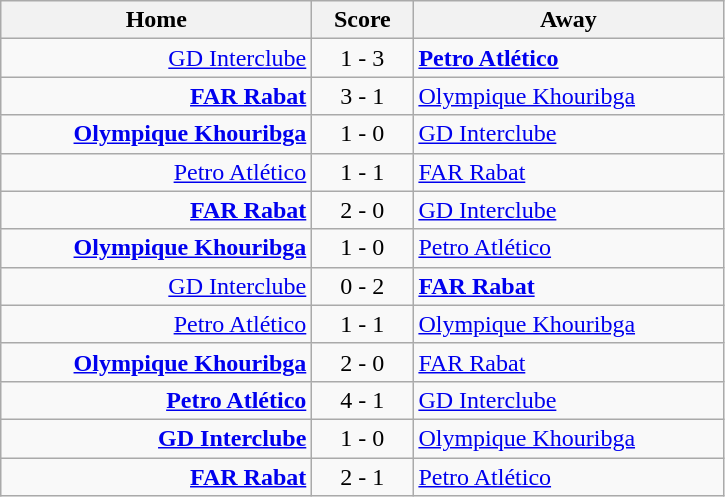<table class="wikitable">
<tr>
<th width="200">Home</th>
<th width="60">Score</th>
<th width="200">Away</th>
</tr>
<tr>
<td style="text-align:right;"><a href='#'>GD Interclube</a> </td>
<td style="text-align:center;">1 - 3</td>
<td style="text-align:left;"> <strong><a href='#'>Petro Atlético</a></strong></td>
</tr>
<tr>
<td style="text-align:right;"><strong><a href='#'>FAR Rabat</a></strong> </td>
<td style="text-align:center;">3 - 1</td>
<td style="text-align:left;"> <a href='#'>Olympique Khouribga</a></td>
</tr>
<tr>
<td style="text-align:right;"><strong><a href='#'>Olympique Khouribga</a></strong> </td>
<td style="text-align:center;">1 - 0</td>
<td style="text-align:left;"> <a href='#'>GD Interclube</a></td>
</tr>
<tr>
<td style="text-align:right;"><a href='#'>Petro Atlético</a> </td>
<td style="text-align:center;">1 - 1</td>
<td style="text-align:left;"> <a href='#'>FAR Rabat</a></td>
</tr>
<tr>
<td style="text-align:right;"><strong><a href='#'>FAR Rabat</a></strong> </td>
<td style="text-align:center;">2 - 0</td>
<td style="text-align:left;"> <a href='#'>GD Interclube</a></td>
</tr>
<tr>
<td style="text-align:right;"><strong><a href='#'>Olympique Khouribga</a></strong> </td>
<td style="text-align:center;">1 - 0</td>
<td style="text-align:left;"> <a href='#'>Petro Atlético</a></td>
</tr>
<tr>
<td style="text-align:right;"><a href='#'>GD Interclube</a> </td>
<td style="text-align:center;">0 - 2</td>
<td style="text-align:left;"> <strong><a href='#'>FAR Rabat</a></strong></td>
</tr>
<tr>
<td style="text-align:right;"><a href='#'>Petro Atlético</a> </td>
<td style="text-align:center;">1 - 1</td>
<td style="text-align:left;"> <a href='#'>Olympique Khouribga</a></td>
</tr>
<tr>
<td style="text-align:right;"><strong><a href='#'>Olympique Khouribga</a></strong> </td>
<td style="text-align:center;">2 - 0</td>
<td style="text-align:left;"> <a href='#'>FAR Rabat</a></td>
</tr>
<tr>
<td style="text-align:right;"><strong><a href='#'>Petro Atlético</a></strong> </td>
<td style="text-align:center;">4 - 1</td>
<td style="text-align:left;"> <a href='#'>GD Interclube</a></td>
</tr>
<tr>
<td style="text-align:right;"><strong><a href='#'>GD Interclube</a></strong> </td>
<td style="text-align:center;">1 - 0</td>
<td style="text-align:left;"> <a href='#'>Olympique Khouribga</a></td>
</tr>
<tr>
<td style="text-align:right;"><strong><a href='#'>FAR Rabat</a></strong> </td>
<td style="text-align:center;">2 - 1</td>
<td style="text-align:left;"> <a href='#'>Petro Atlético</a></td>
</tr>
</table>
